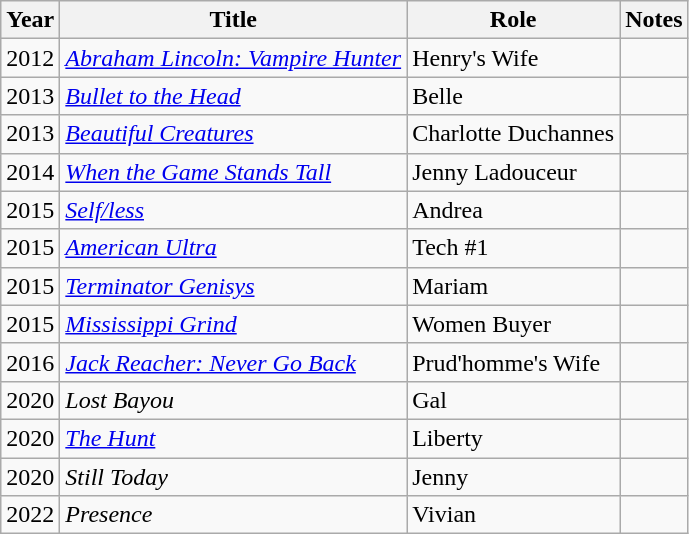<table class="wikitable">
<tr>
<th>Year</th>
<th>Title</th>
<th>Role</th>
<th>Notes</th>
</tr>
<tr>
<td>2012</td>
<td><em><a href='#'>Abraham Lincoln: Vampire Hunter</a></em></td>
<td>Henry's Wife</td>
<td></td>
</tr>
<tr>
<td>2013</td>
<td><em><a href='#'>Bullet to the Head</a></em></td>
<td>Belle</td>
<td></td>
</tr>
<tr>
<td>2013</td>
<td><em><a href='#'>Beautiful Creatures</a></em></td>
<td>Charlotte Duchannes</td>
<td></td>
</tr>
<tr>
<td>2014</td>
<td><em><a href='#'>When the Game Stands Tall</a></em></td>
<td>Jenny Ladouceur</td>
<td></td>
</tr>
<tr>
<td>2015</td>
<td><em><a href='#'>Self/less</a></em></td>
<td>Andrea</td>
<td></td>
</tr>
<tr>
<td>2015</td>
<td><em><a href='#'>American Ultra</a></em></td>
<td>Tech #1</td>
<td></td>
</tr>
<tr>
<td>2015</td>
<td><em><a href='#'>Terminator Genisys</a></em></td>
<td>Mariam</td>
<td></td>
</tr>
<tr>
<td>2015</td>
<td><em><a href='#'>Mississippi Grind</a></em></td>
<td>Women Buyer</td>
<td></td>
</tr>
<tr>
<td>2016</td>
<td><em><a href='#'>Jack Reacher: Never Go Back</a></em></td>
<td>Prud'homme's Wife</td>
<td></td>
</tr>
<tr>
<td>2020</td>
<td><em>Lost Bayou</em></td>
<td>Gal</td>
<td></td>
</tr>
<tr>
<td>2020</td>
<td><em><a href='#'>The Hunt</a></em></td>
<td>Liberty</td>
<td></td>
</tr>
<tr>
<td>2020</td>
<td><em>Still Today</em></td>
<td>Jenny</td>
<td></td>
</tr>
<tr>
<td>2022</td>
<td><em>Presence</em></td>
<td>Vivian</td>
<td></td>
</tr>
</table>
